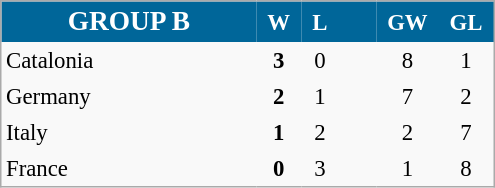<table cellpadding="3" cellspacing="0" style="background: #f9f9f9; border: 1px #aaa solid; border-collapse: collapse; font-size: 95%;" width=330>
<tr bgcolor=#006699 style="color:white;">
<th width=34% style=font-size:120%><strong>GROUP B</strong></th>
<th width=5%>W</th>
<th width=5%>L</th>
<th width=5%></th>
<th width=5%>GW</th>
<th width=5%>GL</th>
</tr>
<tr align=center>
<td align=left> Catalonia</td>
<td><strong>3</strong></td>
<td>0</td>
<td></td>
<td>8</td>
<td>1</td>
</tr>
<tr align=center>
<td align=left> Germany</td>
<td><strong>2</strong></td>
<td>1</td>
<td></td>
<td>7</td>
<td>2</td>
</tr>
<tr align=center>
<td align=left> Italy</td>
<td><strong>1</strong></td>
<td>2</td>
<td></td>
<td>2</td>
<td>7</td>
</tr>
<tr align=center>
<td align=left> France</td>
<td><strong>0</strong></td>
<td>3</td>
<td></td>
<td>1</td>
<td>8</td>
</tr>
</table>
